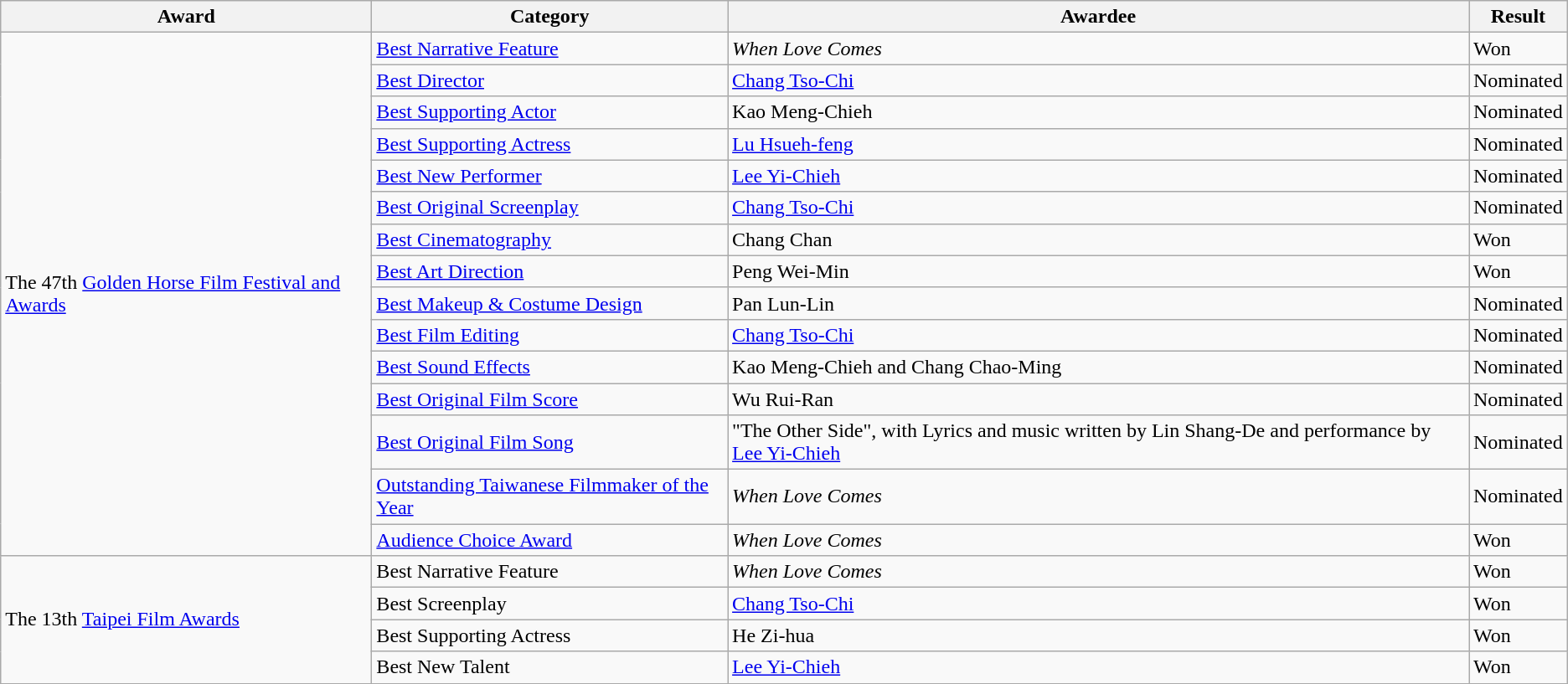<table class="wikitable">
<tr>
<th>Award</th>
<th>Category</th>
<th>Awardee</th>
<th>Result</th>
</tr>
<tr>
<td rowspan="15">The 47th <a href='#'>Golden Horse Film Festival and Awards</a></td>
<td><a href='#'>Best Narrative Feature</a></td>
<td><em>When Love Comes</em></td>
<td>Won</td>
</tr>
<tr>
<td><a href='#'>Best Director</a></td>
<td><a href='#'>Chang Tso-Chi</a></td>
<td>Nominated</td>
</tr>
<tr>
<td><a href='#'>Best Supporting Actor</a></td>
<td>Kao Meng-Chieh</td>
<td>Nominated</td>
</tr>
<tr>
<td><a href='#'>Best Supporting Actress</a></td>
<td><a href='#'>Lu Hsueh-feng</a></td>
<td>Nominated</td>
</tr>
<tr>
<td><a href='#'>Best New Performer</a></td>
<td><a href='#'>Lee Yi-Chieh</a></td>
<td>Nominated</td>
</tr>
<tr>
<td><a href='#'>Best Original Screenplay</a></td>
<td><a href='#'>Chang Tso-Chi</a></td>
<td>Nominated</td>
</tr>
<tr>
<td><a href='#'>Best Cinematography</a></td>
<td>Chang Chan</td>
<td>Won</td>
</tr>
<tr>
<td><a href='#'>Best Art Direction</a></td>
<td>Peng Wei-Min</td>
<td>Won</td>
</tr>
<tr>
<td><a href='#'>Best Makeup & Costume Design</a></td>
<td>Pan Lun-Lin</td>
<td>Nominated</td>
</tr>
<tr>
<td><a href='#'>Best Film Editing</a></td>
<td><a href='#'>Chang Tso-Chi</a></td>
<td>Nominated</td>
</tr>
<tr>
<td><a href='#'>Best Sound Effects</a></td>
<td>Kao Meng-Chieh and Chang Chao-Ming</td>
<td>Nominated</td>
</tr>
<tr>
<td><a href='#'>Best Original Film Score</a></td>
<td>Wu Rui-Ran</td>
<td>Nominated</td>
</tr>
<tr>
<td><a href='#'>Best Original Film Song</a></td>
<td>"The Other Side", with Lyrics and music written by Lin Shang-De and performance by <a href='#'>Lee Yi-Chieh</a></td>
<td>Nominated</td>
</tr>
<tr>
<td><a href='#'>Outstanding Taiwanese Filmmaker of the Year</a></td>
<td><em>When Love Comes</em></td>
<td>Nominated</td>
</tr>
<tr>
<td><a href='#'>Audience Choice Award</a></td>
<td><em>When Love Comes</em></td>
<td>Won</td>
</tr>
<tr>
<td rowspan="4">The 13th <a href='#'>Taipei Film Awards</a></td>
<td>Best Narrative Feature</td>
<td><em>When Love Comes</em></td>
<td>Won</td>
</tr>
<tr>
<td>Best Screenplay</td>
<td><a href='#'>Chang Tso-Chi</a></td>
<td>Won</td>
</tr>
<tr>
<td>Best Supporting Actress</td>
<td>He Zi-hua</td>
<td>Won</td>
</tr>
<tr>
<td>Best New Talent</td>
<td><a href='#'>Lee Yi-Chieh</a></td>
<td>Won</td>
</tr>
</table>
